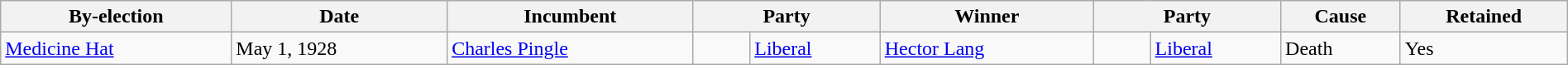<table class=wikitable style="width:100%">
<tr>
<th>By-election</th>
<th>Date</th>
<th>Incumbent</th>
<th colspan=2>Party</th>
<th>Winner</th>
<th colspan=2>Party</th>
<th>Cause</th>
<th>Retained</th>
</tr>
<tr>
<td><a href='#'>Medicine Hat</a></td>
<td>May 1, 1928</td>
<td><a href='#'>Charles Pingle</a></td>
<td>    </td>
<td><a href='#'>Liberal</a></td>
<td><a href='#'>Hector Lang</a></td>
<td>    </td>
<td><a href='#'>Liberal</a></td>
<td>Death</td>
<td>Yes</td>
</tr>
</table>
